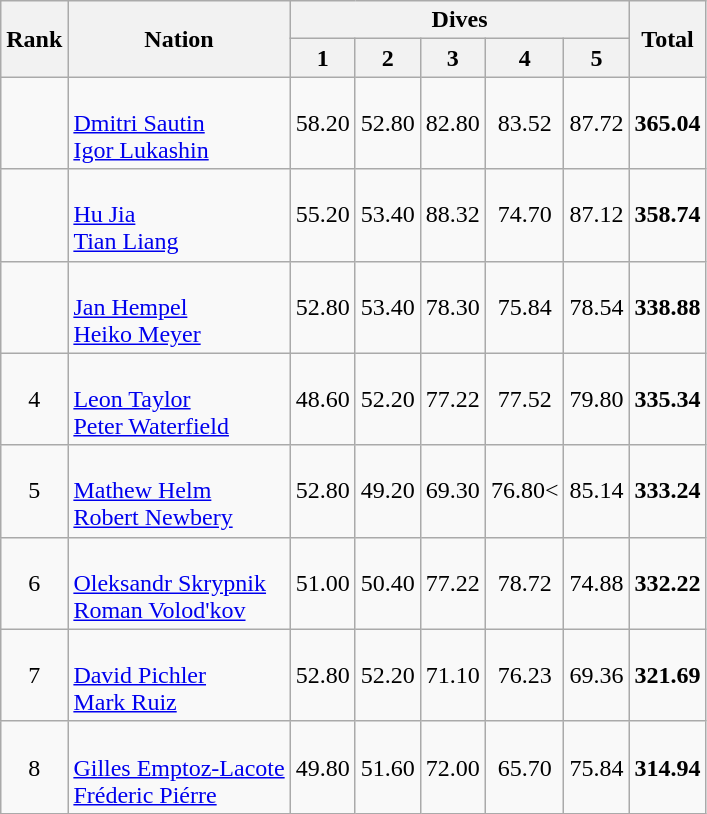<table class="wikitable sortable" style="text-align:center;">
<tr>
<th rowspan=2>Rank</th>
<th rowspan=2>Nation</th>
<th colspan="5">Dives</th>
<th rowspan=2>Total</th>
</tr>
<tr>
<th>1</th>
<th>2</th>
<th>3</th>
<th>4</th>
<th>5</th>
</tr>
<tr>
<td></td>
<td align=left> <br> <a href='#'>Dmitri Sautin</a> <br> <a href='#'>Igor Lukashin</a></td>
<td>58.20</td>
<td>52.80</td>
<td>82.80</td>
<td>83.52</td>
<td>87.72</td>
<td><strong>365.04</strong></td>
</tr>
<tr>
<td></td>
<td align=left> <br> <a href='#'>Hu Jia</a> <br> <a href='#'>Tian Liang</a></td>
<td>55.20</td>
<td>53.40</td>
<td>88.32</td>
<td>74.70</td>
<td>87.12</td>
<td><strong>358.74</strong></td>
</tr>
<tr>
<td></td>
<td align=left> <br> <a href='#'>Jan Hempel</a> <br> <a href='#'>Heiko Meyer</a></td>
<td>52.80</td>
<td>53.40</td>
<td>78.30</td>
<td>75.84</td>
<td>78.54</td>
<td><strong>338.88</strong></td>
</tr>
<tr>
<td>4</td>
<td align=left> <br> <a href='#'>Leon Taylor</a> <br> <a href='#'>Peter Waterfield</a></td>
<td>48.60</td>
<td>52.20</td>
<td>77.22</td>
<td>77.52</td>
<td>79.80</td>
<td><strong>335.34</strong></td>
</tr>
<tr>
<td>5</td>
<td align=left> <br> <a href='#'>Mathew Helm</a> <br> <a href='#'>Robert Newbery</a></td>
<td>52.80</td>
<td>49.20</td>
<td>69.30</td>
<td>76.80<</td>
<td>85.14</td>
<td><strong>333.24</strong></td>
</tr>
<tr>
<td>6</td>
<td align=left> <br> <a href='#'>Oleksandr Skrypnik</a> <br> <a href='#'>Roman Volod'kov</a></td>
<td>51.00</td>
<td>50.40</td>
<td>77.22</td>
<td>78.72</td>
<td>74.88</td>
<td><strong>332.22</strong></td>
</tr>
<tr>
<td>7</td>
<td align=left> <br> <a href='#'>David Pichler</a> <br> <a href='#'>Mark Ruiz</a></td>
<td>52.80</td>
<td>52.20</td>
<td>71.10</td>
<td>76.23</td>
<td>69.36</td>
<td><strong>321.69</strong></td>
</tr>
<tr>
<td>8</td>
<td align=left> <br> <a href='#'>Gilles Emptoz-Lacote</a> <br> <a href='#'>Fréderic Piérre</a></td>
<td>49.80</td>
<td>51.60</td>
<td>72.00</td>
<td>65.70</td>
<td>75.84</td>
<td><strong>314.94</strong></td>
</tr>
</table>
